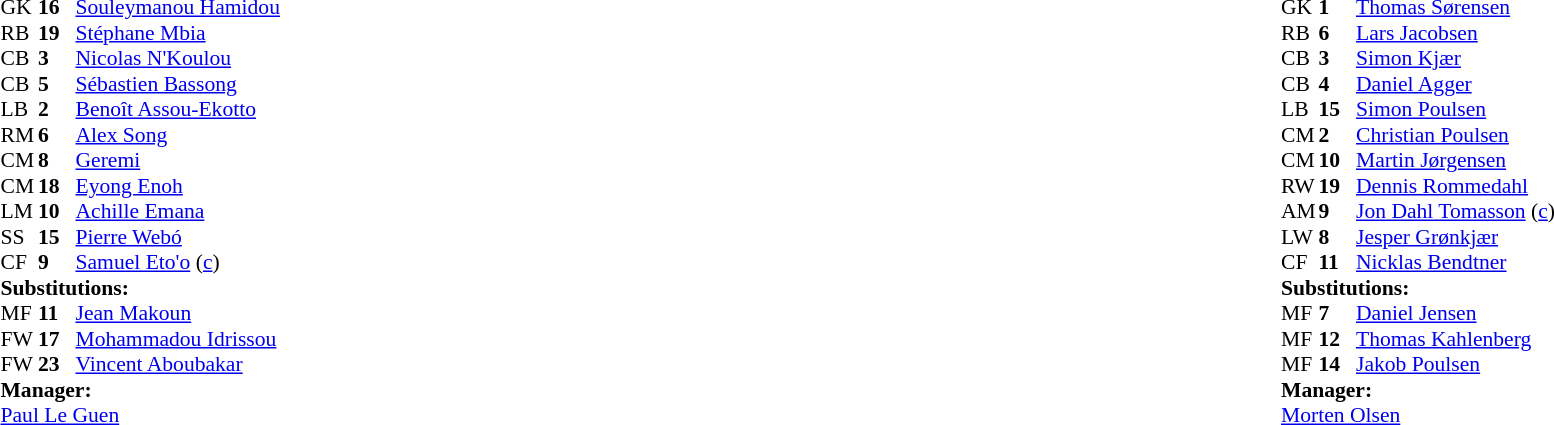<table style="width:100%;">
<tr>
<td style="vertical-align:top; width:40%;"><br><table style="font-size: 90%" cellspacing="0" cellpadding="0">
<tr>
<th width="25"></th>
<th width="25"></th>
</tr>
<tr>
<td>GK</td>
<td><strong>16</strong></td>
<td><a href='#'>Souleymanou Hamidou</a></td>
</tr>
<tr>
<td>RB</td>
<td><strong>19</strong></td>
<td><a href='#'>Stéphane Mbia</a></td>
<td></td>
</tr>
<tr>
<td>CB</td>
<td><strong>3</strong></td>
<td><a href='#'>Nicolas N'Koulou</a></td>
</tr>
<tr>
<td>CB</td>
<td><strong>5</strong></td>
<td><a href='#'>Sébastien Bassong</a></td>
<td></td>
<td></td>
</tr>
<tr>
<td>LB</td>
<td><strong>2</strong></td>
<td><a href='#'>Benoît Assou-Ekotto</a></td>
</tr>
<tr>
<td>RM</td>
<td><strong>6</strong></td>
<td><a href='#'>Alex Song</a></td>
</tr>
<tr>
<td>CM</td>
<td><strong>8</strong></td>
<td><a href='#'>Geremi</a></td>
</tr>
<tr>
<td>CM</td>
<td><strong>18</strong></td>
<td><a href='#'>Eyong Enoh</a></td>
<td></td>
<td></td>
</tr>
<tr>
<td>LM</td>
<td><strong>10</strong></td>
<td><a href='#'>Achille Emana</a></td>
</tr>
<tr>
<td>SS</td>
<td><strong>15</strong></td>
<td><a href='#'>Pierre Webó</a></td>
<td></td>
<td></td>
</tr>
<tr>
<td>CF</td>
<td><strong>9</strong></td>
<td><a href='#'>Samuel Eto'o</a> (<a href='#'>c</a>)</td>
</tr>
<tr>
<td colspan=3><strong>Substitutions:</strong></td>
</tr>
<tr>
<td>MF</td>
<td><strong>11</strong></td>
<td><a href='#'>Jean Makoun</a></td>
<td></td>
<td></td>
</tr>
<tr>
<td>FW</td>
<td><strong>17</strong></td>
<td><a href='#'>Mohammadou Idrissou</a></td>
<td></td>
<td></td>
</tr>
<tr>
<td>FW</td>
<td><strong>23</strong></td>
<td><a href='#'>Vincent Aboubakar</a></td>
<td></td>
<td></td>
</tr>
<tr>
<td colspan=3><strong>Manager:</strong></td>
</tr>
<tr>
<td colspan=3> <a href='#'>Paul Le Guen</a></td>
</tr>
</table>
</td>
<td valign="top"></td>
<td style="vertical-align:top; width:50%;"><br><table cellspacing="0" cellpadding="0" style="font-size:90%; margin:auto;">
<tr>
<th width=25></th>
<th width=25></th>
</tr>
<tr>
<td>GK</td>
<td><strong>1</strong></td>
<td><a href='#'>Thomas Sørensen</a></td>
<td></td>
</tr>
<tr>
<td>RB</td>
<td><strong>6</strong></td>
<td><a href='#'>Lars Jacobsen</a></td>
</tr>
<tr>
<td>CB</td>
<td><strong>3</strong></td>
<td><a href='#'>Simon Kjær</a></td>
<td></td>
</tr>
<tr>
<td>CB</td>
<td><strong>4</strong></td>
<td><a href='#'>Daniel Agger</a></td>
</tr>
<tr>
<td>LB</td>
<td><strong>15</strong></td>
<td><a href='#'>Simon Poulsen</a></td>
</tr>
<tr>
<td>CM</td>
<td><strong>2</strong></td>
<td><a href='#'>Christian Poulsen</a></td>
</tr>
<tr>
<td>CM</td>
<td><strong>10</strong></td>
<td><a href='#'>Martin Jørgensen</a></td>
<td></td>
<td></td>
</tr>
<tr>
<td>RW</td>
<td><strong>19</strong></td>
<td><a href='#'>Dennis Rommedahl</a></td>
</tr>
<tr>
<td>AM</td>
<td><strong>9</strong></td>
<td><a href='#'>Jon Dahl Tomasson</a> (<a href='#'>c</a>)</td>
<td></td>
<td></td>
</tr>
<tr>
<td>LW</td>
<td><strong>8</strong></td>
<td><a href='#'>Jesper Grønkjær</a></td>
<td></td>
<td></td>
</tr>
<tr>
<td>CF</td>
<td><strong>11</strong></td>
<td><a href='#'>Nicklas Bendtner</a></td>
</tr>
<tr>
<td colspan=3><strong>Substitutions:</strong></td>
</tr>
<tr>
<td>MF</td>
<td><strong>7</strong></td>
<td><a href='#'>Daniel Jensen</a></td>
<td></td>
<td></td>
</tr>
<tr>
<td>MF</td>
<td><strong>12</strong></td>
<td><a href='#'>Thomas Kahlenberg</a></td>
<td></td>
<td></td>
</tr>
<tr>
<td>MF</td>
<td><strong>14</strong></td>
<td><a href='#'>Jakob Poulsen</a></td>
<td></td>
<td></td>
</tr>
<tr>
<td colspan=3><strong>Manager:</strong></td>
</tr>
<tr>
<td colspan=4><a href='#'>Morten Olsen</a></td>
</tr>
</table>
</td>
</tr>
</table>
